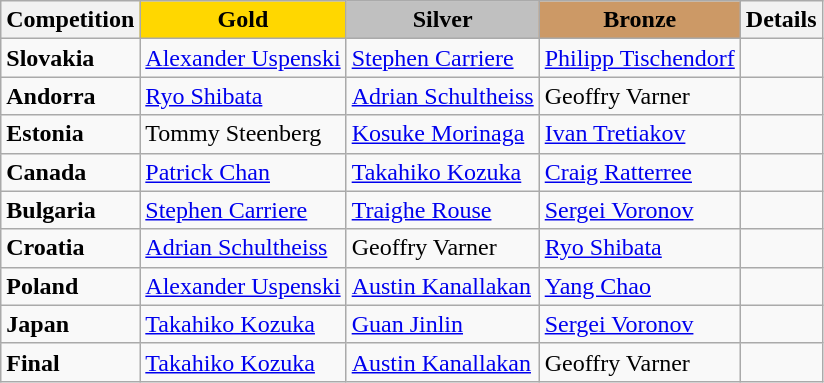<table class="wikitable">
<tr>
<th>Competition</th>
<td align=center bgcolor=gold><strong>Gold</strong></td>
<td align=center bgcolor=silver><strong>Silver</strong></td>
<td align=center bgcolor=cc9966><strong>Bronze</strong></td>
<th>Details</th>
</tr>
<tr>
<td><strong>Slovakia</strong></td>
<td> <a href='#'>Alexander Uspenski</a></td>
<td> <a href='#'>Stephen Carriere</a></td>
<td> <a href='#'>Philipp Tischendorf</a></td>
<td></td>
</tr>
<tr>
<td><strong>Andorra</strong></td>
<td> <a href='#'>Ryo Shibata</a></td>
<td> <a href='#'>Adrian Schultheiss</a></td>
<td> Geoffry Varner</td>
<td></td>
</tr>
<tr>
<td><strong>Estonia</strong></td>
<td> Tommy Steenberg</td>
<td> <a href='#'>Kosuke Morinaga</a></td>
<td> <a href='#'>Ivan Tretiakov</a></td>
<td></td>
</tr>
<tr>
<td><strong>Canada</strong></td>
<td> <a href='#'>Patrick Chan</a></td>
<td> <a href='#'>Takahiko Kozuka</a></td>
<td> <a href='#'>Craig Ratterree</a></td>
<td></td>
</tr>
<tr>
<td><strong>Bulgaria</strong></td>
<td> <a href='#'>Stephen Carriere</a></td>
<td> <a href='#'>Traighe Rouse</a></td>
<td> <a href='#'>Sergei Voronov</a></td>
<td></td>
</tr>
<tr>
<td><strong>Croatia</strong></td>
<td> <a href='#'>Adrian Schultheiss</a></td>
<td> Geoffry Varner</td>
<td> <a href='#'>Ryo Shibata</a></td>
<td></td>
</tr>
<tr>
<td><strong>Poland</strong></td>
<td> <a href='#'>Alexander Uspenski</a></td>
<td> <a href='#'>Austin Kanallakan</a></td>
<td> <a href='#'>Yang Chao</a></td>
<td></td>
</tr>
<tr>
<td><strong>Japan</strong></td>
<td> <a href='#'>Takahiko Kozuka</a></td>
<td> <a href='#'>Guan Jinlin</a></td>
<td> <a href='#'>Sergei Voronov</a></td>
<td></td>
</tr>
<tr>
<td><strong>Final</strong></td>
<td> <a href='#'>Takahiko Kozuka</a></td>
<td> <a href='#'>Austin Kanallakan</a></td>
<td> Geoffry Varner</td>
<td></td>
</tr>
</table>
